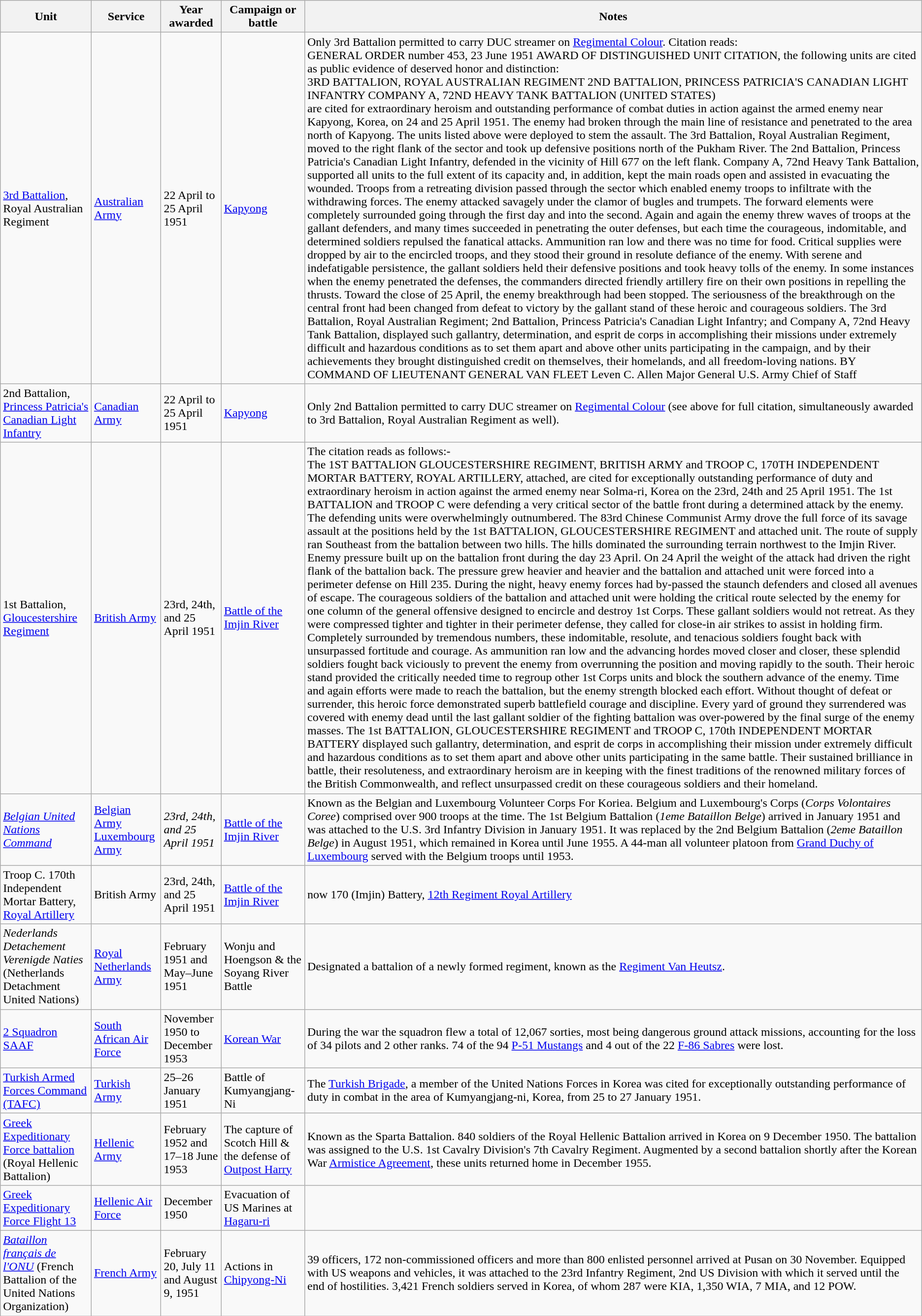<table class="wikitable sortable mw-collapsible mw-collapsed" align="left">
<tr>
<th>Unit</th>
<th>Service</th>
<th>Year awarded</th>
<th>Campaign or battle</th>
<th>Notes</th>
</tr>
<tr>
<td><a href='#'>3rd Battalion</a>, Royal Australian Regiment</td>
<td><a href='#'>Australian Army</a></td>
<td>22 April to 25 April 1951</td>
<td><a href='#'>Kapyong</a></td>
<td>Only 3rd Battalion permitted to carry DUC streamer on <a href='#'>Regimental Colour</a>. Citation reads:<br>GENERAL ORDER number 453, 23 June 1951
AWARD OF DISTINGUISHED UNIT CITATION, the following units are cited as public evidence of deserved honor and distinction:<br>3RD BATTALION, ROYAL AUSTRALIAN REGIMENT
2ND BATTALION, PRINCESS PATRICIA'S CANADIAN LIGHT INFANTRY
COMPANY A, 72ND HEAVY TANK BATTALION (UNITED STATES)<br>are cited for extraordinary heroism and outstanding performance of combat duties in action against the armed enemy near Kapyong, Korea, on 24 and 25 April 1951. The enemy had broken through the main line of resistance and penetrated to the area north of Kapyong. The units listed above were deployed to stem the assault. The 3rd Battalion, Royal Australian Regiment, moved to the right flank of the sector and took up defensive positions north of the Pukham River. The 2nd Battalion, Princess Patricia's Canadian Light Infantry, defended in the vicinity of Hill 677 on the left flank. Company A, 72nd Heavy Tank Battalion, supported all units to the full extent of its capacity and, in addition, kept the main roads open and assisted in evacuating the wounded. Troops from a retreating division passed through the sector which enabled enemy troops to infiltrate with the withdrawing forces. The enemy attacked savagely under the clamor of bugles and trumpets. The forward elements were completely surrounded going through the first day and into the second. Again and again the enemy threw waves of troops at the gallant defenders, and many times succeeded in penetrating the outer defenses, but each time the courageous, indomitable, and determined soldiers repulsed the fanatical attacks. Ammunition ran low and there was no time for food. Critical supplies were dropped by air to the encircled troops, and they stood their ground in resolute defiance of the enemy. With serene and indefatigable persistence, the gallant soldiers held their defensive positions and took heavy tolls of the enemy. In some instances when the enemy penetrated the defenses, the commanders directed friendly artillery fire on their own positions in repelling the thrusts. Toward the close of 25 April, the enemy breakthrough had been stopped. The seriousness of the breakthrough on the central front had been changed from defeat to victory by the gallant stand of these heroic and courageous soldiers. The 3rd Battalion, Royal Australian Regiment; 2nd Battalion, Princess Patricia's Canadian Light Infantry; and Company A, 72nd Heavy Tank Battalion, displayed such gallantry, determination, and esprit de corps in accomplishing their missions under extremely difficult and hazardous conditions as to set them apart and above other units participating in the campaign, and by their achievements they brought distinguished credit on themselves, their homelands, and all freedom-loving nations.
BY COMMAND OF LIEUTENANT GENERAL VAN FLEET
Leven C. Allen
Major General U.S. Army Chief of Staff</td>
</tr>
<tr>
<td>2nd Battalion, <a href='#'>Princess Patricia's Canadian Light Infantry</a></td>
<td><a href='#'>Canadian Army</a></td>
<td>22 April to 25 April 1951</td>
<td><a href='#'>Kapyong</a></td>
<td>Only 2nd Battalion permitted to carry DUC streamer on <a href='#'>Regimental Colour</a> (see above for full citation, simultaneously awarded to 3rd Battalion, Royal Australian Regiment as well).</td>
</tr>
<tr>
<td>1st Battalion, <a href='#'>Gloucestershire Regiment</a></td>
<td><a href='#'>British Army</a></td>
<td>23rd, 24th, and 25 April 1951</td>
<td><a href='#'>Battle of the Imjin River</a></td>
<td>The citation reads as follows:-<br>The 1ST BATTALION GLOUCESTERSHIRE REGIMENT, BRITISH ARMY and TROOP C, 170TH INDEPENDENT MORTAR BATTERY, ROYAL ARTILLERY, attached, are cited for exceptionally outstanding performance of duty and extraordinary heroism in action against the armed enemy near Solma-ri, Korea on the 23rd, 24th and 25 April 1951. The 1st BATTALION and TROOP C were defending a very critical sector of the battle front during a determined attack by the enemy. The defending units were overwhelmingly outnumbered. The 83rd Chinese Communist Army drove the full force of its savage assault at the positions held by the 1st BATTALION, GLOUCESTERSHIRE REGIMENT and attached unit. The route of supply ran Southeast from the battalion between two hills. The hills dominated the surrounding terrain northwest to the Imjin River. Enemy pressure built up on the battalion front during the day 23 April. On 24 April the weight of the attack had driven the right flank of the battalion back. The pressure grew heavier and heavier and the battalion and attached unit were forced into a perimeter defense on Hill 235. During the night, heavy enemy forces had by-passed the staunch defenders and closed all avenues of escape. The courageous soldiers of the battalion and attached unit were holding the critical route selected by the enemy for one column of the general offensive designed to encircle and destroy 1st Corps. These gallant soldiers would not retreat. As they were compressed tighter and tighter in their perimeter defense, they called for close-in air strikes to assist in holding firm. Completely surrounded by tremendous numbers, these indomitable, resolute, and tenacious soldiers fought back with unsurpassed fortitude and courage. As ammunition ran low and the advancing hordes moved closer and closer, these splendid soldiers fought back viciously to prevent the enemy from overrunning the position and moving rapidly to the south. Their heroic stand provided the critically needed time to regroup other 1st Corps units and block the southern advance of the enemy. Time and again efforts were made to reach the battalion, but the enemy strength blocked each effort. Without thought of defeat or surrender, this heroic force demonstrated superb battlefield courage and discipline. Every yard of ground they surrendered was covered with enemy dead until the last gallant soldier of the fighting battalion was over-powered by the final surge of the enemy masses. The 1st BATTALION, GLOUCESTERSHIRE REGIMENT and TROOP C, 170th INDEPENDENT MORTAR BATTERY displayed such gallantry, determination, and esprit de corps in accomplishing their mission under extremely difficult and hazardous conditions as to set them apart and above other units participating in the same battle. Their sustained brilliance in battle, their resoluteness, and extraordinary heroism are in keeping with the finest traditions of the renowned military forces of the British Commonwealth, and reflect unsurpassed credit on these courageous soldiers and their homeland.</td>
</tr>
<tr>
<td><em><a href='#'>Belgian United Nations Command</a></em></td>
<td><a href='#'>Belgian Army</a> <a href='#'>Luxembourg Army</a></td>
<td><em> 23rd, 24th, and 25 April 1951</em></td>
<td><a href='#'>Battle of the Imjin River</a></td>
<td>Known as the Belgian and Luxembourg Volunteer Corps For Koriea. Belgium and Luxembourg's Corps (<em>Corps Volontaires Coree</em>) comprised over 900 troops at the time. The 1st Belgium Battalion (<em>1eme Bataillon Belge</em>) arrived in January 1951 and was attached to the U.S. 3rd Infantry Division in January 1951. It was replaced by the 2nd Belgium Battalion (<em>2eme Bataillon Belge</em>) in August 1951, which remained in Korea until June 1955. A 44-man all volunteer platoon from <a href='#'>Grand Duchy of Luxembourg</a> served with the Belgium troops until 1953.</td>
</tr>
<tr>
<td>Troop C. 170th Independent Mortar Battery, <a href='#'>Royal Artillery</a></td>
<td>British Army</td>
<td>23rd, 24th, and 25 April 1951</td>
<td><a href='#'>Battle of the Imjin River</a></td>
<td>now 170 (Imjin) Battery, <a href='#'>12th Regiment Royal Artillery</a></td>
</tr>
<tr>
<td><em>Nederlands Detachement Verenigde Naties</em> (Netherlands Detachment United Nations)</td>
<td><a href='#'>Royal Netherlands Army</a></td>
<td>February 1951 and May–June 1951</td>
<td>Wonju and Hoengson & the Soyang River Battle</td>
<td>Designated a battalion of a newly formed regiment, known as the <a href='#'>Regiment Van Heutsz</a>.</td>
</tr>
<tr>
<td><a href='#'>2 Squadron SAAF</a></td>
<td><a href='#'>South African Air Force</a></td>
<td>November 1950 to December 1953</td>
<td><a href='#'>Korean War</a></td>
<td>During the war the squadron flew a total of 12,067 sorties, most being dangerous ground attack missions, accounting for the loss of 34 pilots and 2 other ranks. 74 of the 94 <a href='#'>P-51 Mustangs</a> and 4 out of the 22 <a href='#'>F-86 Sabres</a> were lost.</td>
</tr>
<tr>
<td><a href='#'>Turkish Armed Forces Command (TAFC)</a></td>
<td><a href='#'>Turkish Army</a></td>
<td>25–26 January 1951</td>
<td>Battle of Kumyangjang-Ni</td>
<td>The <a href='#'>Turkish Brigade</a>, a member of the United Nations Forces in Korea was cited for exceptionally outstanding performance of duty in combat in the area of Kumyangjang-ni, Korea, from 25 to 27 January 1951.</td>
</tr>
<tr>
<td><a href='#'>Greek Expeditionary Force battalion</a> (Royal Hellenic Battalion)</td>
<td><a href='#'>Hellenic Army</a></td>
<td>February 1952 and 17–18 June 1953</td>
<td>The capture of Scotch Hill & the defense of <a href='#'>Outpost Harry</a></td>
<td>Known as the Sparta Battalion. 840 soldiers of the Royal Hellenic Battalion arrived in Korea on 9 December 1950. The battalion was assigned to the U.S. 1st Cavalry Division's 7th Cavalry Regiment. Augmented by a second battalion shortly after the Korean War <a href='#'>Armistice Agreement</a>, these units returned home in December 1955.</td>
</tr>
<tr>
<td><a href='#'>Greek Expeditionary Force Flight 13</a></td>
<td><a href='#'>Hellenic Air Force</a></td>
<td>December 1950</td>
<td>Evacuation of US Marines at <a href='#'>Hagaru-ri</a></td>
<td></td>
</tr>
<tr>
<td><em><a href='#'>Bataillon français de l'ONU</a></em> (French Battalion of the United Nations Organization)</td>
<td><a href='#'>French Army</a></td>
<td>February 20, July 11 and August 9, 1951</td>
<td>Actions in <a href='#'>Chipyong-Ni</a></td>
<td>39 officers, 172 non-commissioned officers and more than 800 enlisted personnel arrived at Pusan on 30 November. Equipped with US weapons and vehicles, it was attached to the 23rd Infantry Regiment, 2nd US Division with which it served until the end of hostilities. 3,421 French soldiers served in Korea, of whom 287 were KIA, 1,350 WIA, 7 MIA, and 12 POW.</td>
</tr>
</table>
